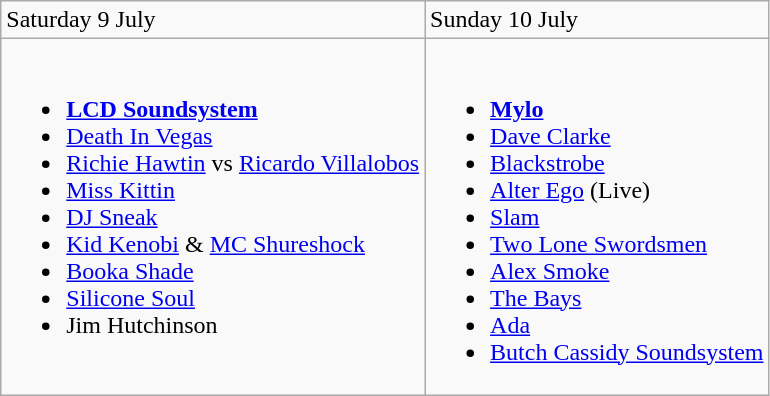<table class="wikitable">
<tr>
<td>Saturday 9 July</td>
<td>Sunday 10 July</td>
</tr>
<tr valign="top">
<td><br><ul><li><strong><a href='#'>LCD Soundsystem</a></strong></li><li><a href='#'>Death In Vegas</a></li><li><a href='#'>Richie Hawtin</a> vs <a href='#'>Ricardo Villalobos</a></li><li><a href='#'>Miss Kittin</a></li><li><a href='#'>DJ Sneak</a></li><li><a href='#'>Kid Kenobi</a> & <a href='#'>MC Shureshock</a></li><li><a href='#'>Booka Shade</a></li><li><a href='#'>Silicone Soul</a></li><li>Jim Hutchinson</li></ul></td>
<td><br><ul><li><strong><a href='#'>Mylo</a></strong></li><li><a href='#'>Dave Clarke</a></li><li><a href='#'>Blackstrobe</a></li><li><a href='#'>Alter Ego</a> (Live)</li><li><a href='#'>Slam</a></li><li><a href='#'>Two Lone Swordsmen</a></li><li><a href='#'>Alex Smoke</a></li><li><a href='#'>The Bays</a></li><li><a href='#'>Ada</a></li><li><a href='#'>Butch Cassidy Soundsystem</a></li></ul></td>
</tr>
</table>
